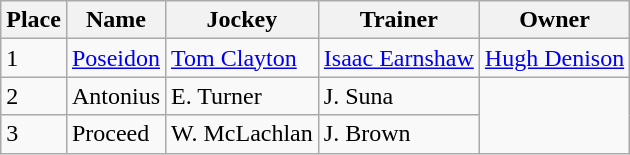<table class="wikitable">
<tr>
<th>Place</th>
<th>Name</th>
<th>Jockey</th>
<th>Trainer</th>
<th>Owner</th>
</tr>
<tr>
<td>1</td>
<td><a href='#'>Poseidon</a></td>
<td><a href='#'>Tom Clayton</a></td>
<td><a href='#'>Isaac Earnshaw</a></td>
<td><a href='#'>Hugh Denison</a></td>
</tr>
<tr>
<td>2</td>
<td>Antonius</td>
<td>E. Turner</td>
<td>J. Suna</td>
</tr>
<tr>
<td>3</td>
<td>Proceed</td>
<td>W. McLachlan</td>
<td>J. Brown</td>
</tr>
</table>
